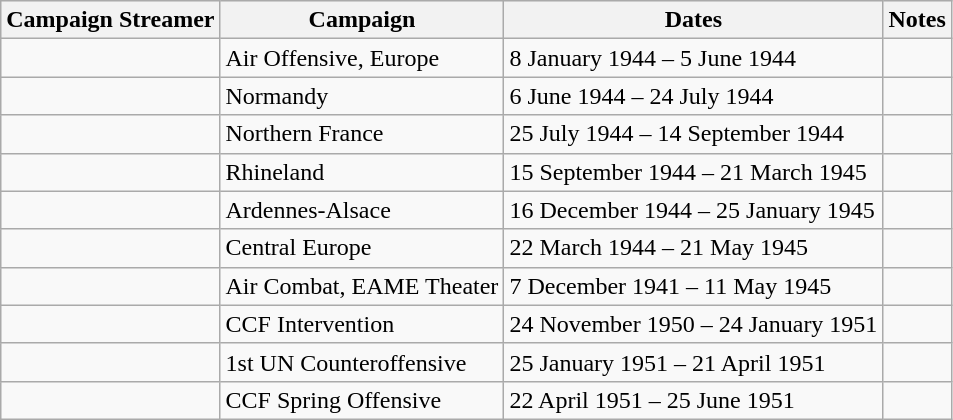<table class="wikitable">
<tr style="background:#efefef;">
<th>Campaign Streamer</th>
<th>Campaign</th>
<th>Dates</th>
<th>Notes</th>
</tr>
<tr>
<td></td>
<td>Air Offensive, Europe</td>
<td>8 January 1944 – 5 June 1944</td>
<td></td>
</tr>
<tr>
<td></td>
<td>Normandy</td>
<td>6 June 1944 – 24 July 1944</td>
<td></td>
</tr>
<tr>
<td></td>
<td>Northern France</td>
<td>25 July 1944 – 14 September 1944</td>
<td></td>
</tr>
<tr>
<td></td>
<td>Rhineland</td>
<td>15 September 1944 – 21 March 1945</td>
<td></td>
</tr>
<tr>
<td></td>
<td>Ardennes-Alsace</td>
<td>16 December 1944 – 25 January 1945</td>
<td></td>
</tr>
<tr>
<td></td>
<td>Central Europe</td>
<td>22 March 1944 – 21 May 1945</td>
<td></td>
</tr>
<tr>
<td></td>
<td>Air Combat, EAME Theater</td>
<td>7 December 1941 – 11 May 1945</td>
<td></td>
</tr>
<tr>
<td></td>
<td>CCF Intervention</td>
<td>24 November 1950 – 24 January 1951</td>
<td></td>
</tr>
<tr>
<td></td>
<td>1st UN Counteroffensive</td>
<td>25 January 1951 – 21 April 1951</td>
<td></td>
</tr>
<tr>
<td></td>
<td>CCF Spring Offensive</td>
<td>22 April 1951 – 25 June 1951</td>
<td></td>
</tr>
</table>
